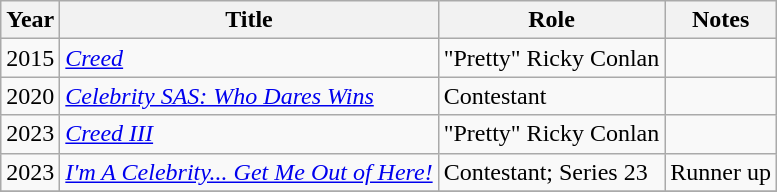<table class="wikitable sortable">
<tr>
<th>Year</th>
<th>Title</th>
<th>Role</th>
<th class = "unsortable">Notes</th>
</tr>
<tr>
<td>2015</td>
<td><em><a href='#'>Creed</a></em></td>
<td>"Pretty" Ricky Conlan</td>
<td></td>
</tr>
<tr>
<td>2020</td>
<td><em><a href='#'>Celebrity SAS: Who Dares Wins</a></em></td>
<td>Contestant</td>
<td></td>
</tr>
<tr>
<td>2023</td>
<td><em><a href='#'>Creed III</a></em></td>
<td>"Pretty" Ricky Conlan</td>
<td></td>
</tr>
<tr>
<td>2023</td>
<td><em><a href='#'>I'm A Celebrity... Get Me Out of Here!</a></em></td>
<td>Contestant; Series 23</td>
<td>Runner up</td>
</tr>
<tr>
</tr>
</table>
